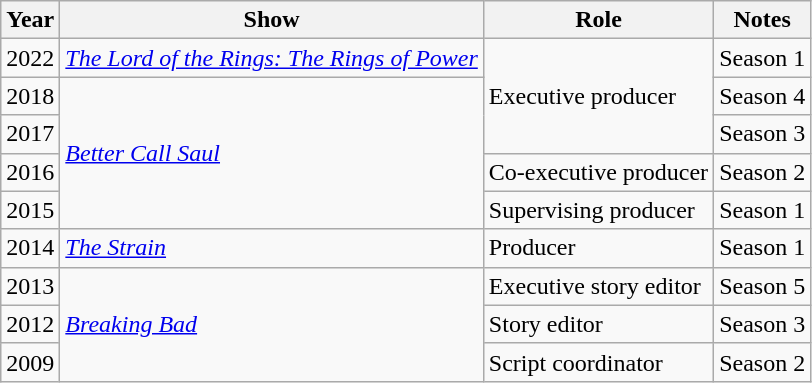<table class="wikitable">
<tr>
<th>Year</th>
<th>Show</th>
<th>Role</th>
<th>Notes</th>
</tr>
<tr>
<td>2022</td>
<td><em><a href='#'>The Lord of the Rings: The Rings of Power</a></em></td>
<td rowspan="3">Executive producer</td>
<td>Season 1</td>
</tr>
<tr>
<td>2018</td>
<td rowspan="4"><em><a href='#'>Better Call Saul</a></em></td>
<td>Season 4</td>
</tr>
<tr>
<td>2017</td>
<td>Season 3</td>
</tr>
<tr>
<td>2016</td>
<td>Co-executive producer</td>
<td>Season 2</td>
</tr>
<tr>
<td>2015</td>
<td>Supervising producer</td>
<td>Season 1</td>
</tr>
<tr>
<td>2014</td>
<td><em><a href='#'>The Strain</a></em></td>
<td>Producer</td>
<td>Season 1</td>
</tr>
<tr>
<td>2013</td>
<td rowspan="3"><em><a href='#'>Breaking Bad</a></em></td>
<td>Executive story editor</td>
<td>Season 5</td>
</tr>
<tr>
<td>2012</td>
<td>Story editor</td>
<td>Season 3</td>
</tr>
<tr>
<td>2009</td>
<td>Script coordinator</td>
<td>Season 2</td>
</tr>
</table>
